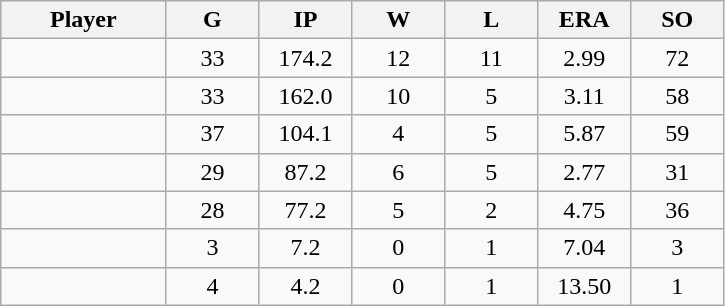<table class="wikitable sortable">
<tr>
<th bgcolor="#DDDDFF" width="16%">Player</th>
<th bgcolor="#DDDDFF" width="9%">G</th>
<th bgcolor="#DDDDFF" width="9%">IP</th>
<th bgcolor="#DDDDFF" width="9%">W</th>
<th bgcolor="#DDDDFF" width="9%">L</th>
<th bgcolor="#DDDDFF" width="9%">ERA</th>
<th bgcolor="#DDDDFF" width="9%">SO</th>
</tr>
<tr align="center">
<td></td>
<td>33</td>
<td>174.2</td>
<td>12</td>
<td>11</td>
<td>2.99</td>
<td>72</td>
</tr>
<tr align="center">
<td></td>
<td>33</td>
<td>162.0</td>
<td>10</td>
<td>5</td>
<td>3.11</td>
<td>58</td>
</tr>
<tr align="center">
<td></td>
<td>37</td>
<td>104.1</td>
<td>4</td>
<td>5</td>
<td>5.87</td>
<td>59</td>
</tr>
<tr align="center">
<td></td>
<td>29</td>
<td>87.2</td>
<td>6</td>
<td>5</td>
<td>2.77</td>
<td>31</td>
</tr>
<tr align="center">
<td></td>
<td>28</td>
<td>77.2</td>
<td>5</td>
<td>2</td>
<td>4.75</td>
<td>36</td>
</tr>
<tr align="center">
<td></td>
<td>3</td>
<td>7.2</td>
<td>0</td>
<td>1</td>
<td>7.04</td>
<td>3</td>
</tr>
<tr align="center">
<td></td>
<td>4</td>
<td>4.2</td>
<td>0</td>
<td>1</td>
<td>13.50</td>
<td>1</td>
</tr>
</table>
